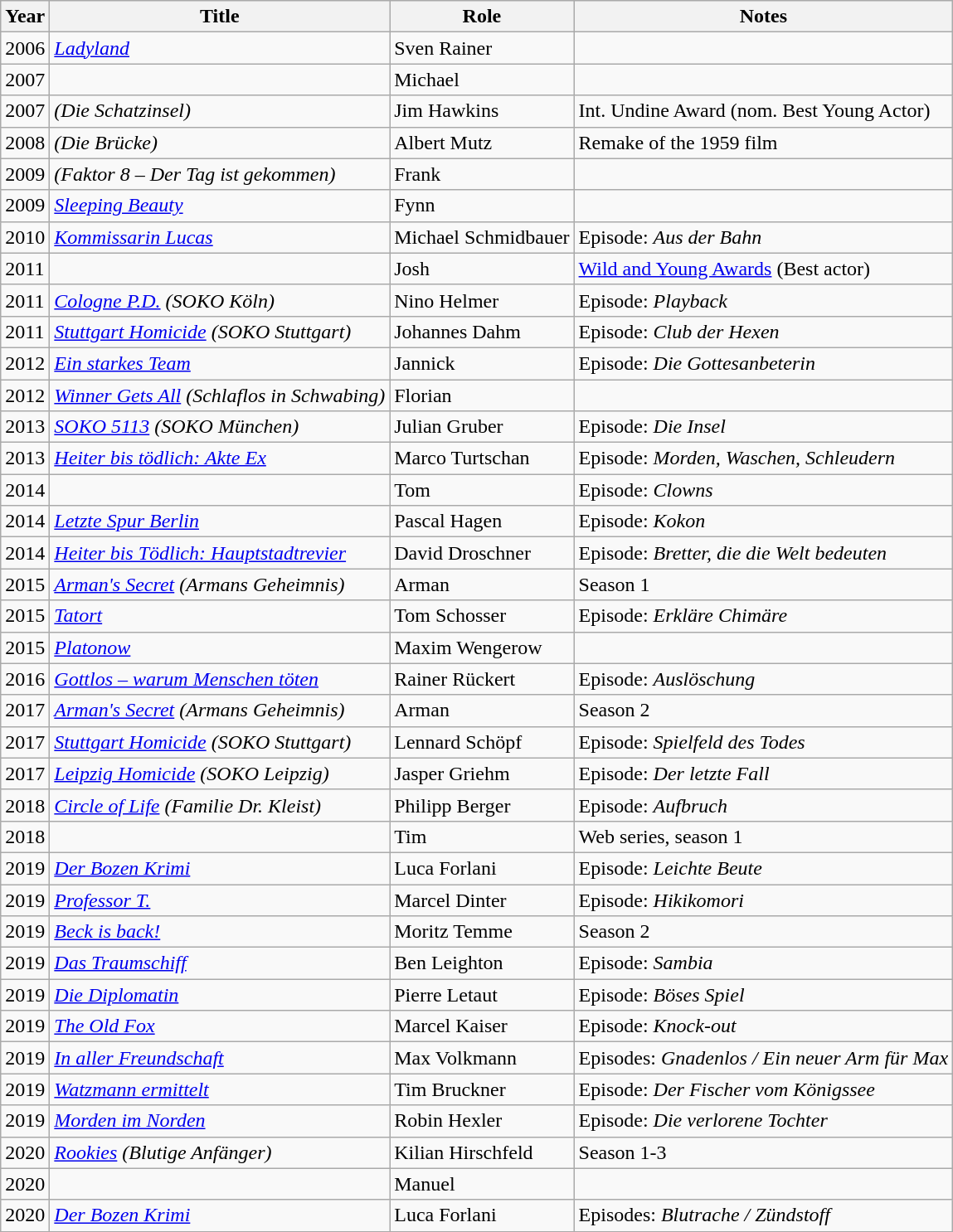<table class="wikitable sortable">
<tr>
<th>Year</th>
<th>Title</th>
<th>Role</th>
<th class="unsortable">Notes</th>
</tr>
<tr>
<td>2006</td>
<td><em><a href='#'>Ladyland</a></em></td>
<td>Sven Rainer</td>
<td></td>
</tr>
<tr>
<td>2007</td>
<td><em></em></td>
<td>Michael</td>
<td></td>
</tr>
<tr>
<td>2007</td>
<td><em> (Die Schatzinsel)</em></td>
<td>Jim Hawkins</td>
<td>Int. Undine Award (nom. Best Young Actor)</td>
</tr>
<tr>
<td>2008</td>
<td><em> (Die Brücke)</em></td>
<td>Albert Mutz</td>
<td>Remake of the 1959 film</td>
</tr>
<tr>
<td>2009</td>
<td><em></em> <em>(Faktor 8 – Der Tag ist gekommen)</em></td>
<td>Frank</td>
<td></td>
</tr>
<tr>
<td>2009</td>
<td><em><a href='#'>Sleeping Beauty</a></em></td>
<td>Fynn</td>
<td></td>
</tr>
<tr>
<td>2010</td>
<td><em><a href='#'>Kommissarin Lucas</a></em></td>
<td>Michael Schmidbauer</td>
<td>Episode: <em>Aus der Bahn</em></td>
</tr>
<tr>
<td>2011</td>
<td><em></em></td>
<td>Josh</td>
<td><a href='#'>Wild and Young Awards</a> (Best actor)</td>
</tr>
<tr>
<td>2011</td>
<td><em><a href='#'>Cologne P.D.</a> (SOKO Köln)</em></td>
<td>Nino Helmer</td>
<td>Episode: <em>Playback</em></td>
</tr>
<tr>
<td>2011</td>
<td><em><a href='#'>Stuttgart Homicide</a> (SOKO Stuttgart)</em></td>
<td>Johannes Dahm</td>
<td>Episode: <em>Club der Hexen</em></td>
</tr>
<tr>
<td>2012</td>
<td><em><a href='#'>Ein starkes Team</a></em></td>
<td>Jannick</td>
<td>Episode: <em>Die Gottesanbeterin</em></td>
</tr>
<tr>
<td>2012</td>
<td><em><a href='#'>Winner Gets All</a> (Schlaflos in Schwabing)</em></td>
<td>Florian</td>
<td></td>
</tr>
<tr>
<td>2013</td>
<td><em><a href='#'>SOKO 5113</a> (SOKO München)</em></td>
<td>Julian Gruber</td>
<td>Episode: <em>Die Insel</em></td>
</tr>
<tr>
<td>2013</td>
<td><em><a href='#'>Heiter bis tödlich: Akte Ex</a></em></td>
<td>Marco Turtschan</td>
<td>Episode: <em>Morden, Waschen, Schleudern</em></td>
</tr>
<tr>
<td>2014</td>
<td><em></em></td>
<td>Tom</td>
<td>Episode: <em>Clowns</em></td>
</tr>
<tr>
<td>2014</td>
<td><em><a href='#'>Letzte Spur Berlin</a></em></td>
<td>Pascal Hagen</td>
<td>Episode: <em>Kokon</em></td>
</tr>
<tr>
<td>2014</td>
<td><em><a href='#'>Heiter bis Tödlich: Hauptstadtrevier</a></em></td>
<td>David Droschner</td>
<td>Episode: <em>Bretter, die die Welt bedeuten</em></td>
</tr>
<tr>
<td>2015</td>
<td><em><a href='#'>Arman's Secret</a> (Armans Geheimnis)</em></td>
<td>Arman</td>
<td>Season 1</td>
</tr>
<tr>
<td>2015</td>
<td><em><a href='#'>Tatort</a></em></td>
<td>Tom Schosser</td>
<td>Episode: <em>Erkläre Chimäre</em></td>
</tr>
<tr>
<td>2015</td>
<td><em><a href='#'>Platonow</a></em></td>
<td>Maxim Wengerow</td>
<td></td>
</tr>
<tr>
<td>2016</td>
<td><em><a href='#'>Gottlos – warum Menschen töten</a></em></td>
<td>Rainer Rückert</td>
<td>Episode: <em>Auslöschung</em></td>
</tr>
<tr>
<td>2017</td>
<td><em><a href='#'>Arman's Secret</a> (Armans Geheimnis)</em></td>
<td>Arman</td>
<td>Season 2</td>
</tr>
<tr>
<td>2017</td>
<td><em><a href='#'>Stuttgart Homicide</a> (SOKO Stuttgart)</em></td>
<td>Lennard Schöpf</td>
<td>Episode: <em>Spielfeld des Todes</em></td>
</tr>
<tr>
<td>2017</td>
<td><em><a href='#'>Leipzig Homicide</a> (SOKO Leipzig)</em></td>
<td>Jasper Griehm</td>
<td>Episode: <em>Der letzte Fall</em></td>
</tr>
<tr>
<td>2018</td>
<td><em><a href='#'>Circle of Life</a> (Familie Dr. Kleist)</em></td>
<td>Philipp Berger</td>
<td>Episode: <em>Aufbruch</em></td>
</tr>
<tr>
<td>2018</td>
<td></td>
<td>Tim</td>
<td>Web series, season 1</td>
</tr>
<tr>
<td>2019</td>
<td><em><a href='#'>Der Bozen Krimi</a></em></td>
<td>Luca Forlani</td>
<td>Episode: <em>Leichte Beute</em></td>
</tr>
<tr>
<td>2019</td>
<td><a href='#'><em>Professor T.</em></a></td>
<td>Marcel Dinter</td>
<td>Episode: <em>Hikikomori</em></td>
</tr>
<tr>
<td>2019</td>
<td><em><a href='#'>Beck is back!</a></em></td>
<td>Moritz Temme</td>
<td>Season 2</td>
</tr>
<tr>
<td>2019</td>
<td><em><a href='#'>Das Traumschiff</a></em></td>
<td>Ben Leighton</td>
<td>Episode: <em>Sambia</em></td>
</tr>
<tr>
<td>2019</td>
<td><em><a href='#'>Die Diplomatin</a></em></td>
<td>Pierre Letaut</td>
<td>Episode: <em>Böses Spiel</em></td>
</tr>
<tr>
<td>2019</td>
<td><em><a href='#'>The Old Fox</a></em></td>
<td>Marcel Kaiser</td>
<td>Episode: <em>Knock-out</em></td>
</tr>
<tr>
<td>2019</td>
<td><em><a href='#'>In aller Freundschaft</a></em></td>
<td>Max Volkmann</td>
<td>Episodes: <em>Gnadenlos / Ein neuer Arm für Max</em></td>
</tr>
<tr>
<td>2019</td>
<td><em><a href='#'>Watzmann ermittelt</a></em></td>
<td>Tim Bruckner</td>
<td>Episode: <em>Der Fischer vom Königssee</em></td>
</tr>
<tr>
<td>2019</td>
<td><em><a href='#'>Morden im Norden</a></em></td>
<td>Robin Hexler</td>
<td>Episode: <em>Die verlorene Tochter</em></td>
</tr>
<tr>
<td>2020</td>
<td><em><a href='#'>Rookies</a> (Blutige Anfänger)</em></td>
<td>Kilian Hirschfeld</td>
<td>Season 1-3</td>
</tr>
<tr>
<td>2020</td>
<td><em></em></td>
<td>Manuel</td>
<td></td>
</tr>
<tr>
<td>2020</td>
<td><em><a href='#'>Der Bozen Krimi</a></em></td>
<td>Luca Forlani</td>
<td>Episodes: <em>Blutrache / Zündstoff</em></td>
</tr>
</table>
